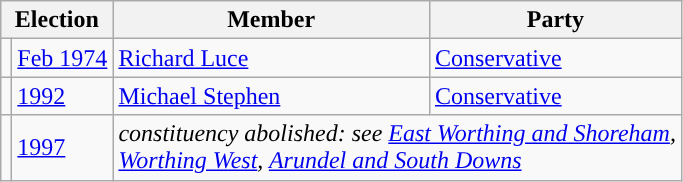<table class="wikitable">
<tr>
<th colspan="2">Election</th>
<th>Member</th>
<th>Party</th>
</tr>
<tr>
<td style="color:inherit;background-color: "></td>
<td><a href='#'>Feb 1974</a></td>
<td><a href='#'>Richard Luce</a></td>
<td><a href='#'>Conservative</a></td>
</tr>
<tr>
<td style="color:inherit;background-color: "></td>
<td><a href='#'>1992</a></td>
<td><a href='#'>Michael Stephen</a></td>
<td><a href='#'>Conservative</a></td>
</tr>
<tr>
<td></td>
<td><a href='#'>1997</a></td>
<td colspan="2"><em>constituency abolished: see <a href='#'>East Worthing and Shoreham</a>, <br><a href='#'>Worthing West</a>, <a href='#'>Arundel and South Downs</a></em></td>
</tr>
</table>
